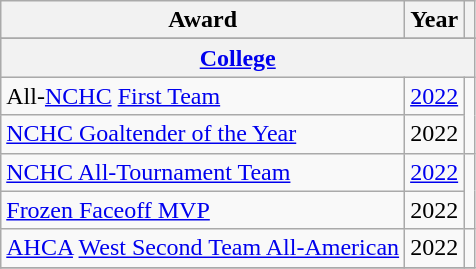<table class="wikitable">
<tr>
<th>Award</th>
<th>Year</th>
<th></th>
</tr>
<tr ALIGN="center" bgcolor="#e0e0e0">
</tr>
<tr ALIGN="center" bgcolor="#e0e0e0">
<th colspan="3"><a href='#'>College</a></th>
</tr>
<tr>
<td>All-<a href='#'>NCHC</a> <a href='#'>First Team</a></td>
<td><a href='#'>2022</a></td>
<td rowspan="2"></td>
</tr>
<tr>
<td><a href='#'>NCHC Goaltender of the Year</a></td>
<td>2022</td>
</tr>
<tr>
<td><a href='#'>NCHC All-Tournament Team</a></td>
<td><a href='#'>2022</a></td>
<td rowspan="2"></td>
</tr>
<tr>
<td><a href='#'>Frozen Faceoff MVP</a></td>
<td>2022</td>
</tr>
<tr>
<td><a href='#'>AHCA</a> <a href='#'>West Second Team All-American</a></td>
<td>2022</td>
<td></td>
</tr>
<tr>
</tr>
</table>
